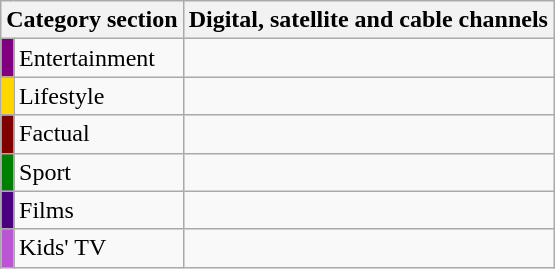<table class="wikitable">
<tr>
<th colspan="2">Category section</th>
<th>Digital, satellite and cable channels</th>
</tr>
<tr>
<td bgcolor="purple"></td>
<td>Entertainment</td>
<td></td>
</tr>
<tr>
<td bgcolor="gold"></td>
<td>Lifestyle</td>
<td></td>
</tr>
<tr>
<td bgcolor="maroon"></td>
<td>Factual</td>
<td></td>
</tr>
<tr>
<td bgcolor="green"></td>
<td>Sport</td>
<td></td>
</tr>
<tr>
<td bgcolor="indigo"></td>
<td>Films</td>
<td></td>
</tr>
<tr>
<td bgcolor="mediumorchid"></td>
<td>Kids' TV</td>
<td></td>
</tr>
</table>
